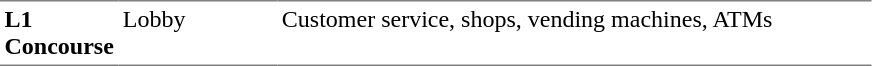<table table border=0 cellspacing=0 cellpadding=3>
<tr>
<td style="border-bottom:solid 1px gray; border-top:solid 1px gray;" valign=top width=50><strong>L1<br>Concourse</strong></td>
<td style="border-bottom:solid 1px gray; border-top:solid 1px gray;" valign=top width=100>Lobby</td>
<td style="border-bottom:solid 1px gray; border-top:solid 1px gray;" valign=top width=390>Customer service, shops, vending machines, ATMs</td>
</tr>
</table>
